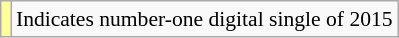<table class="wikitable" style="font-size:90%;">
<tr>
<td style="background-color:#FFFF99"></td>
<td>Indicates number-one digital single of 2015</td>
</tr>
</table>
